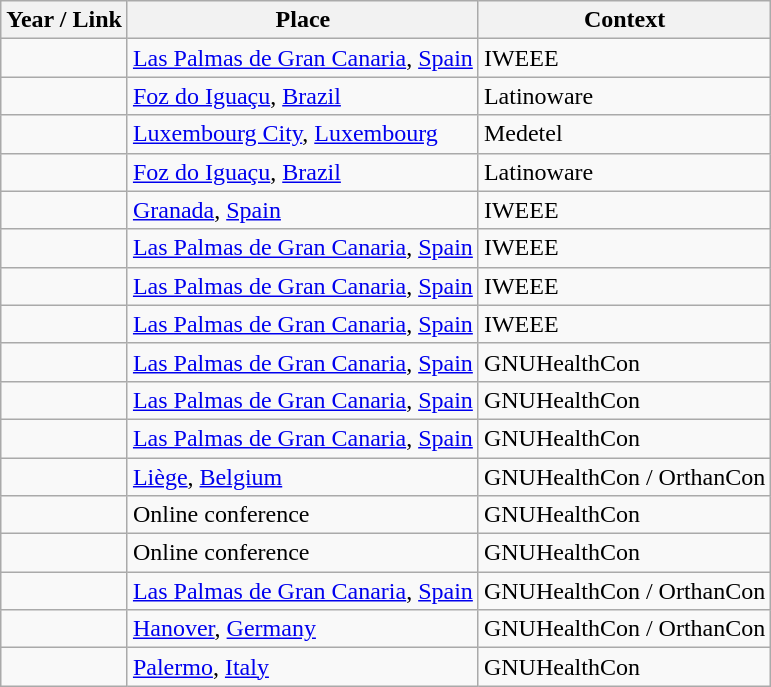<table class="wikitable">
<tr>
<th>Year / Link</th>
<th>Place</th>
<th>Context</th>
</tr>
<tr>
<td></td>
<td><a href='#'>Las Palmas de Gran Canaria</a>, <a href='#'>Spain</a></td>
<td>IWEEE</td>
</tr>
<tr>
<td></td>
<td><a href='#'>Foz do Iguaçu</a>, <a href='#'>Brazil</a></td>
<td>Latinoware</td>
</tr>
<tr>
<td></td>
<td><a href='#'>Luxembourg City</a>, <a href='#'>Luxembourg</a></td>
<td>Medetel</td>
</tr>
<tr>
<td></td>
<td><a href='#'>Foz do Iguaçu</a>, <a href='#'>Brazil</a></td>
<td>Latinoware</td>
</tr>
<tr>
<td></td>
<td><a href='#'>Granada</a>, <a href='#'>Spain</a></td>
<td>IWEEE</td>
</tr>
<tr>
<td></td>
<td><a href='#'>Las Palmas de Gran Canaria</a>, <a href='#'>Spain</a></td>
<td>IWEEE</td>
</tr>
<tr>
<td></td>
<td><a href='#'>Las Palmas de Gran Canaria</a>, <a href='#'>Spain</a></td>
<td>IWEEE</td>
</tr>
<tr>
<td></td>
<td><a href='#'>Las Palmas de Gran Canaria</a>, <a href='#'>Spain</a></td>
<td>IWEEE</td>
</tr>
<tr>
<td></td>
<td><a href='#'>Las Palmas de Gran Canaria</a>, <a href='#'>Spain</a></td>
<td>GNUHealthCon</td>
</tr>
<tr>
<td></td>
<td><a href='#'>Las Palmas de Gran Canaria</a>, <a href='#'>Spain</a></td>
<td>GNUHealthCon</td>
</tr>
<tr>
<td></td>
<td><a href='#'>Las Palmas de Gran Canaria</a>, <a href='#'>Spain</a></td>
<td>GNUHealthCon</td>
</tr>
<tr>
<td></td>
<td><a href='#'>Liège</a>, <a href='#'>Belgium</a></td>
<td>GNUHealthCon / OrthanCon</td>
</tr>
<tr>
<td></td>
<td>Online conference</td>
<td>GNUHealthCon</td>
</tr>
<tr>
<td></td>
<td>Online conference</td>
<td>GNUHealthCon</td>
</tr>
<tr>
<td></td>
<td><a href='#'>Las Palmas de Gran Canaria</a>, <a href='#'>Spain</a></td>
<td>GNUHealthCon / OrthanCon</td>
</tr>
<tr>
<td></td>
<td><a href='#'>Hanover</a>, <a href='#'>Germany</a></td>
<td>GNUHealthCon / OrthanCon</td>
</tr>
<tr>
<td></td>
<td><a href='#'>Palermo</a>, <a href='#'>Italy</a></td>
<td>GNUHealthCon</td>
</tr>
</table>
